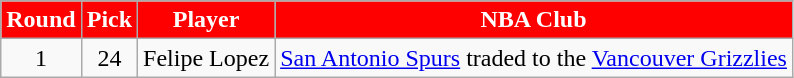<table class="wikitable">
<tr>
<th style="background:red; color:#FFFFFF;">Round</th>
<th style="background:red; color:#FFFFFF;">Pick</th>
<th style="background:red; color:#FFFFFF;">Player</th>
<th style="background:red; color:#FFFFFF;">NBA Club</th>
</tr>
<tr style="text-align:center;">
<td>1</td>
<td>24</td>
<td>Felipe Lopez</td>
<td><a href='#'>San Antonio Spurs</a> traded to the <a href='#'>Vancouver Grizzlies</a></td>
</tr>
</table>
